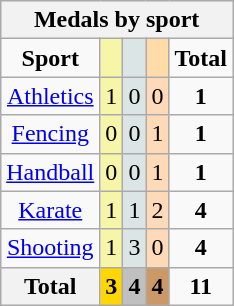<table class=wikitable style="text-align:center">
<tr style="background:#EFEFEF">
<th colspan=7>Medals by sport</th>
</tr>
<tr>
<td><strong>Sport</strong></td>
<td style="background:#F7F6A8"></td>
<td style="background:#DCE5E5"></td>
<td style="background:#FFDBA9"></td>
<td><strong>Total</strong></td>
</tr>
<tr>
<td><a href='#'>Athletics</a></td>
<td style="background:#F7F6A8">1</td>
<td style="background:#DCE5E5">0</td>
<td style="background:#FFDAB9">0</td>
<td><strong>1</strong></td>
</tr>
<tr>
<td><a href='#'>Fencing</a></td>
<td style="background:#F7F6A8">0</td>
<td style="background:#DCE5E5">0</td>
<td style="background:#FFDAB9">1</td>
<td><strong>1</strong></td>
</tr>
<tr>
<td><a href='#'>Handball</a></td>
<td style="background:#F7F6A8">0</td>
<td style="background:#DCE5E5">0</td>
<td style="background:#FFDAB9">1</td>
<td><strong>1</strong></td>
</tr>
<tr>
<td><a href='#'>Karate</a></td>
<td style="background:#F7F6A8">1</td>
<td style="background:#DCE5E5">1</td>
<td style="background:#FFDAB9">2</td>
<td><strong>4</strong></td>
</tr>
<tr>
<td><a href='#'>Shooting</a></td>
<td style="background:#F7F6A8">1</td>
<td style="background:#DCE5E5">3</td>
<td style="background:#FFDAB9">0</td>
<td><strong>4</strong></td>
</tr>
<tr>
<th>Total</th>
<td style="background:gold;"><strong>3</strong></td>
<td style="background:silver;"><strong>4</strong></td>
<td style="background:#c96;"><strong>4</strong></td>
<td><strong>11</strong></td>
</tr>
</table>
